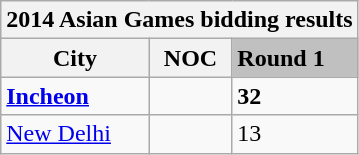<table class="wikitable">
<tr>
<th colspan="7">2014 Asian Games bidding results</th>
</tr>
<tr>
<th>City</th>
<th>NOC</th>
<td bgcolor="silver"><strong>Round 1</strong></td>
</tr>
<tr>
<td><strong><a href='#'>Incheon</a></strong></td>
<td></td>
<td><strong>32</strong></td>
</tr>
<tr>
<td><a href='#'>New Delhi</a></td>
<td></td>
<td>13</td>
</tr>
</table>
